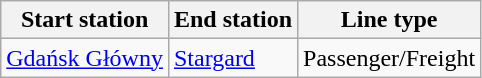<table class="wikitable">
<tr>
<th>Start station</th>
<th>End station</th>
<th>Line type</th>
</tr>
<tr>
<td><a href='#'>Gdańsk Główny</a></td>
<td><a href='#'>Stargard</a></td>
<td>Passenger/Freight</td>
</tr>
</table>
